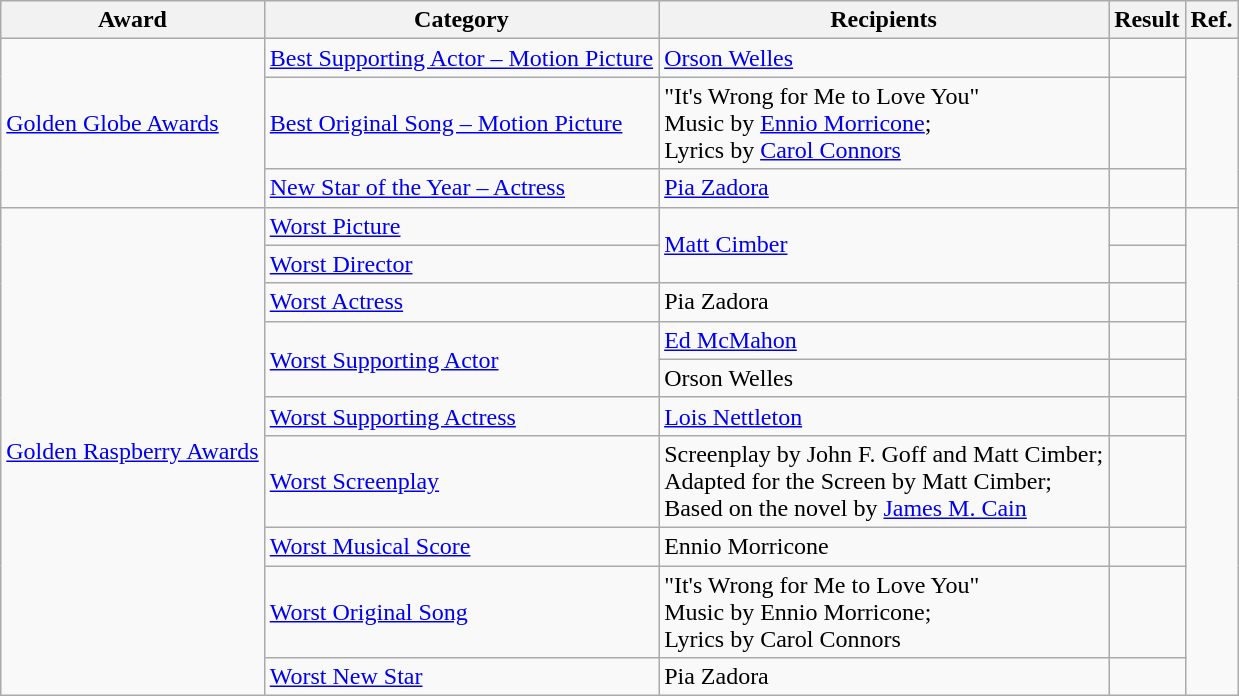<table class="wikitable">
<tr>
<th>Award</th>
<th>Category</th>
<th>Recipients</th>
<th>Result</th>
<th>Ref.</th>
</tr>
<tr>
<td rowspan="3"><a href='#'>Golden Globe Awards</a></td>
<td><a href='#'>Best Supporting Actor – Motion Picture</a></td>
<td><a href='#'>Orson Welles</a></td>
<td></td>
<td rowspan="3" align="center"></td>
</tr>
<tr>
<td><a href='#'>Best Original Song – Motion Picture</a></td>
<td>"It's Wrong for Me to Love You" <br> Music by <a href='#'>Ennio Morricone</a>; <br> Lyrics by <a href='#'>Carol Connors</a></td>
<td></td>
</tr>
<tr>
<td><a href='#'>New Star of the Year – Actress</a></td>
<td><a href='#'>Pia Zadora</a></td>
<td></td>
</tr>
<tr>
<td rowspan="10"><a href='#'>Golden Raspberry Awards</a></td>
<td><a href='#'>Worst Picture</a></td>
<td rowspan="2"><a href='#'>Matt Cimber</a></td>
<td></td>
<td rowspan="10" align="center"></td>
</tr>
<tr>
<td><a href='#'>Worst Director</a></td>
<td></td>
</tr>
<tr>
<td><a href='#'>Worst Actress</a></td>
<td>Pia Zadora</td>
<td></td>
</tr>
<tr>
<td rowspan="2"><a href='#'>Worst Supporting Actor</a></td>
<td><a href='#'>Ed McMahon</a></td>
<td></td>
</tr>
<tr>
<td>Orson Welles</td>
<td></td>
</tr>
<tr>
<td><a href='#'>Worst Supporting Actress</a></td>
<td><a href='#'>Lois Nettleton</a></td>
<td></td>
</tr>
<tr>
<td><a href='#'>Worst Screenplay</a></td>
<td>Screenplay by John F. Goff and Matt Cimber; <br> Adapted for the Screen by Matt Cimber; <br> Based on the novel by <a href='#'>James M. Cain</a></td>
<td></td>
</tr>
<tr>
<td><a href='#'>Worst Musical Score</a></td>
<td>Ennio Morricone</td>
<td></td>
</tr>
<tr>
<td><a href='#'>Worst Original Song</a></td>
<td>"It's Wrong for Me to Love You" <br> Music by Ennio Morricone; <br> Lyrics by Carol Connors</td>
<td></td>
</tr>
<tr>
<td><a href='#'>Worst New Star</a></td>
<td>Pia Zadora</td>
<td></td>
</tr>
</table>
